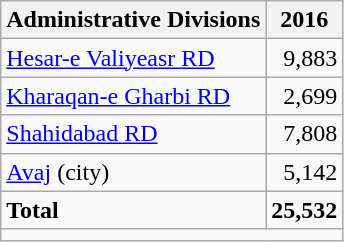<table class="wikitable">
<tr>
<th>Administrative Divisions</th>
<th>2016</th>
</tr>
<tr>
<td><a href='#'>Hesar-e Valiyeasr RD</a></td>
<td style="text-align: right;">9,883</td>
</tr>
<tr>
<td><a href='#'>Kharaqan-e Gharbi RD</a></td>
<td style="text-align: right;">2,699</td>
</tr>
<tr>
<td><a href='#'>Shahidabad RD</a></td>
<td style="text-align: right;">7,808</td>
</tr>
<tr>
<td><a href='#'>Avaj</a> (city)</td>
<td style="text-align: right;">5,142</td>
</tr>
<tr>
<td><strong>Total</strong></td>
<td style="text-align: right;"><strong>25,532</strong></td>
</tr>
<tr>
<td colspan=2></td>
</tr>
</table>
